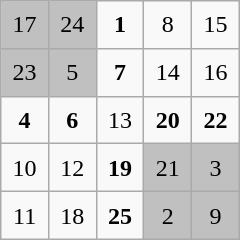<table class="wikitable" style="margin-left:auto;margin-right:auto;text-align:center;width:10em;height:10em;table-layout:fixed;">
<tr>
<td style="background-color: silver;">17</td>
<td style="background-color: silver;">24</td>
<td><strong>1</strong></td>
<td>8</td>
<td>15</td>
</tr>
<tr>
<td style="background-color: silver;">23</td>
<td style="background-color: silver;">5</td>
<td><strong>7</strong></td>
<td>14</td>
<td>16</td>
</tr>
<tr>
<td><strong>4</strong></td>
<td><strong>6</strong></td>
<td>13</td>
<td><strong>20</strong></td>
<td><strong>22</strong></td>
</tr>
<tr>
<td>10</td>
<td>12</td>
<td><strong>19</strong></td>
<td style="background-color: silver;">21</td>
<td style="background-color: silver;">3</td>
</tr>
<tr>
<td>11</td>
<td>18</td>
<td><strong>25</strong></td>
<td style="background-color: silver;">2</td>
<td style="background-color: silver;">9</td>
</tr>
</table>
